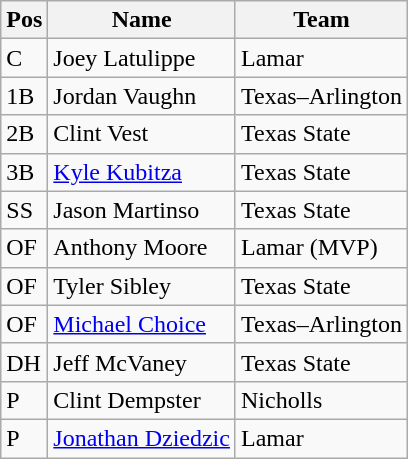<table class=wikitable>
<tr>
<th>Pos</th>
<th>Name</th>
<th>Team</th>
</tr>
<tr>
<td>C</td>
<td>Joey Latulippe</td>
<td>Lamar</td>
</tr>
<tr>
<td>1B</td>
<td>Jordan Vaughn</td>
<td>Texas–Arlington</td>
</tr>
<tr>
<td>2B</td>
<td>Clint Vest</td>
<td>Texas State</td>
</tr>
<tr>
<td>3B</td>
<td><a href='#'>Kyle Kubitza</a></td>
<td>Texas State</td>
</tr>
<tr>
<td>SS</td>
<td>Jason Martinso</td>
<td>Texas State</td>
</tr>
<tr>
<td>OF</td>
<td>Anthony Moore</td>
<td>Lamar (MVP)</td>
</tr>
<tr>
<td>OF</td>
<td>Tyler Sibley</td>
<td>Texas State</td>
</tr>
<tr>
<td>OF</td>
<td><a href='#'>Michael Choice</a></td>
<td>Texas–Arlington</td>
</tr>
<tr>
<td>DH</td>
<td>Jeff McVaney</td>
<td>Texas State</td>
</tr>
<tr>
<td>P</td>
<td>Clint Dempster</td>
<td>Nicholls</td>
</tr>
<tr>
<td>P</td>
<td><a href='#'>Jonathan Dziedzic</a></td>
<td>Lamar</td>
</tr>
</table>
